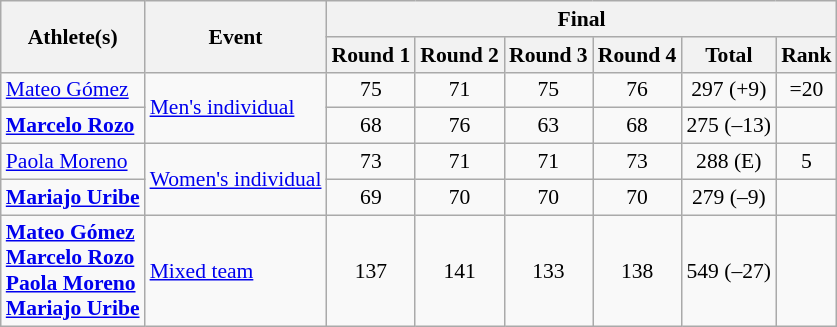<table class="wikitable" border="1" style="font-size:90%; text-align:center">
<tr>
<th rowspan=2>Athlete(s)</th>
<th rowspan=2>Event</th>
<th colspan=6>Final</th>
</tr>
<tr>
<th>Round 1</th>
<th>Round 2</th>
<th>Round 3</th>
<th>Round 4</th>
<th>Total</th>
<th>Rank</th>
</tr>
<tr>
<td align=left><a href='#'>Mateo Gómez</a></td>
<td align=left rowspan=2><a href='#'>Men's individual</a></td>
<td>75</td>
<td>71</td>
<td>75</td>
<td>76</td>
<td>297 (+9)</td>
<td>=20</td>
</tr>
<tr>
<td align=left><strong><a href='#'>Marcelo Rozo</a></strong></td>
<td>68</td>
<td>76</td>
<td>63</td>
<td>68</td>
<td>275 (–13)</td>
<td></td>
</tr>
<tr>
<td align=left><a href='#'>Paola Moreno</a></td>
<td align=left rowspan=2><a href='#'>Women's individual</a></td>
<td>73</td>
<td>71</td>
<td>71</td>
<td>73</td>
<td>288 (E)</td>
<td>5</td>
</tr>
<tr>
<td align=left><strong><a href='#'>Mariajo Uribe</a></strong></td>
<td>69</td>
<td>70</td>
<td>70</td>
<td>70</td>
<td>279 (–9)</td>
<td></td>
</tr>
<tr>
<td align=left><strong><a href='#'>Mateo Gómez</a><br><a href='#'>Marcelo Rozo</a><br><a href='#'>Paola Moreno</a><br><a href='#'>Mariajo Uribe</a></strong></td>
<td align=left><a href='#'>Mixed team</a></td>
<td>137</td>
<td>141</td>
<td>133</td>
<td>138</td>
<td>549 (–27)</td>
<td></td>
</tr>
</table>
